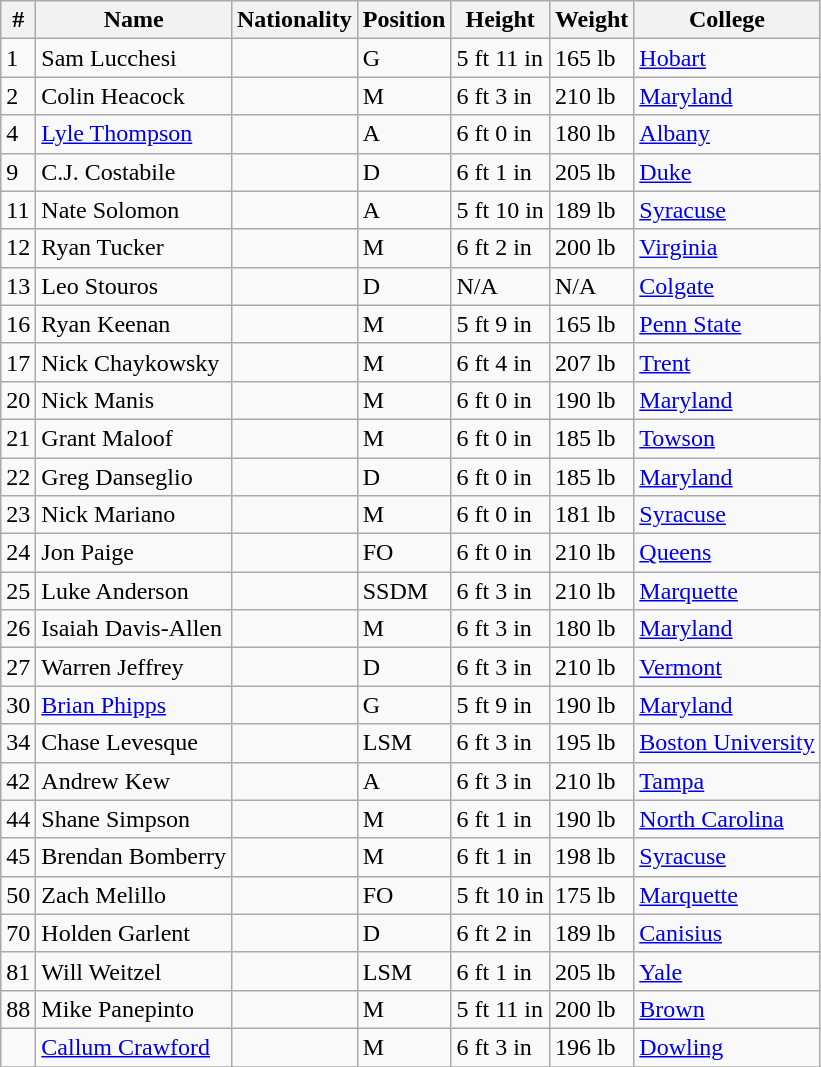<table class="wikitable sortable">
<tr>
<th>#</th>
<th>Name</th>
<th>Nationality</th>
<th>Position</th>
<th>Height</th>
<th>Weight</th>
<th>College</th>
</tr>
<tr>
<td>1</td>
<td>Sam Lucchesi</td>
<td></td>
<td>G</td>
<td>5 ft 11 in</td>
<td>165 lb</td>
<td><a href='#'>Hobart</a></td>
</tr>
<tr>
<td>2</td>
<td>Colin Heacock</td>
<td></td>
<td>M</td>
<td>6 ft 3 in</td>
<td>210 lb</td>
<td><a href='#'>Maryland</a></td>
</tr>
<tr>
<td>4</td>
<td><a href='#'>Lyle Thompson</a></td>
<td></td>
<td>A</td>
<td>6 ft 0 in</td>
<td>180 lb</td>
<td><a href='#'>Albany</a></td>
</tr>
<tr>
<td>9</td>
<td>C.J. Costabile</td>
<td></td>
<td>D</td>
<td>6 ft 1 in</td>
<td>205 lb</td>
<td><a href='#'>Duke</a></td>
</tr>
<tr>
<td>11</td>
<td>Nate Solomon</td>
<td></td>
<td>A</td>
<td>5 ft 10 in</td>
<td>189 lb</td>
<td><a href='#'>Syracuse</a></td>
</tr>
<tr>
<td>12</td>
<td>Ryan Tucker</td>
<td></td>
<td>M</td>
<td>6 ft 2 in</td>
<td>200 lb</td>
<td><a href='#'>Virginia</a></td>
</tr>
<tr>
<td>13</td>
<td>Leo Stouros</td>
<td></td>
<td>D</td>
<td>N/A</td>
<td>N/A</td>
<td><a href='#'>Colgate</a></td>
</tr>
<tr>
<td>16</td>
<td>Ryan Keenan</td>
<td></td>
<td>M</td>
<td>5 ft 9 in</td>
<td>165 lb</td>
<td><a href='#'>Penn State</a></td>
</tr>
<tr>
<td>17</td>
<td>Nick Chaykowsky</td>
<td></td>
<td>M</td>
<td>6 ft 4 in</td>
<td>207 lb</td>
<td><a href='#'>Trent</a></td>
</tr>
<tr>
<td>20</td>
<td>Nick Manis</td>
<td></td>
<td>M</td>
<td>6 ft 0 in</td>
<td>190 lb</td>
<td><a href='#'>Maryland</a></td>
</tr>
<tr>
<td>21</td>
<td>Grant Maloof</td>
<td></td>
<td>M</td>
<td>6 ft 0 in</td>
<td>185 lb</td>
<td><a href='#'>Towson</a></td>
</tr>
<tr>
<td>22</td>
<td>Greg Danseglio</td>
<td></td>
<td>D</td>
<td>6 ft 0 in</td>
<td>185 lb</td>
<td><a href='#'>Maryland</a></td>
</tr>
<tr>
<td>23</td>
<td>Nick Mariano</td>
<td></td>
<td>M</td>
<td>6 ft 0 in</td>
<td>181 lb</td>
<td><a href='#'>Syracuse</a></td>
</tr>
<tr>
<td>24</td>
<td>Jon Paige</td>
<td></td>
<td>FO</td>
<td>6 ft 0 in</td>
<td>210 lb</td>
<td><a href='#'>Queens</a></td>
</tr>
<tr>
<td>25</td>
<td>Luke Anderson</td>
<td></td>
<td>SSDM</td>
<td>6 ft 3 in</td>
<td>210 lb</td>
<td><a href='#'>Marquette</a></td>
</tr>
<tr>
<td>26</td>
<td>Isaiah Davis-Allen</td>
<td></td>
<td>M</td>
<td>6 ft 3 in</td>
<td>180 lb</td>
<td><a href='#'>Maryland</a></td>
</tr>
<tr>
<td>27</td>
<td>Warren Jeffrey</td>
<td></td>
<td>D</td>
<td>6 ft 3 in</td>
<td>210 lb</td>
<td><a href='#'>Vermont</a></td>
</tr>
<tr>
<td>30</td>
<td><a href='#'>Brian Phipps</a></td>
<td></td>
<td>G</td>
<td>5 ft 9 in</td>
<td>190 lb</td>
<td><a href='#'>Maryland</a></td>
</tr>
<tr>
<td>34</td>
<td>Chase Levesque</td>
<td></td>
<td>LSM</td>
<td>6 ft 3 in</td>
<td>195 lb</td>
<td><a href='#'>Boston University</a></td>
</tr>
<tr>
<td>42</td>
<td>Andrew Kew</td>
<td></td>
<td>A</td>
<td>6 ft 3 in</td>
<td>210 lb</td>
<td><a href='#'>Tampa</a></td>
</tr>
<tr>
<td>44</td>
<td>Shane Simpson</td>
<td></td>
<td>M</td>
<td>6 ft 1 in</td>
<td>190 lb</td>
<td><a href='#'>North Carolina</a></td>
</tr>
<tr>
<td>45</td>
<td>Brendan Bomberry</td>
<td></td>
<td>M</td>
<td>6 ft 1 in</td>
<td>198 lb</td>
<td><a href='#'>Syracuse</a></td>
</tr>
<tr>
<td>50</td>
<td>Zach Melillo</td>
<td></td>
<td>FO</td>
<td>5 ft 10 in</td>
<td>175 lb</td>
<td><a href='#'>Marquette</a></td>
</tr>
<tr>
<td>70</td>
<td>Holden Garlent</td>
<td></td>
<td>D</td>
<td>6 ft 2 in</td>
<td>189 lb</td>
<td><a href='#'>Canisius</a></td>
</tr>
<tr>
<td>81</td>
<td>Will Weitzel</td>
<td></td>
<td>LSM</td>
<td>6 ft 1 in</td>
<td>205 lb</td>
<td><a href='#'>Yale</a></td>
</tr>
<tr>
<td>88</td>
<td>Mike Panepinto</td>
<td></td>
<td>M</td>
<td>5 ft 11 in</td>
<td>200 lb</td>
<td><a href='#'>Brown</a></td>
</tr>
<tr>
<td></td>
<td><a href='#'>Callum Crawford</a></td>
<td></td>
<td>M</td>
<td>6 ft 3 in</td>
<td>196 lb</td>
<td><a href='#'>Dowling</a></td>
</tr>
<tr>
</tr>
</table>
